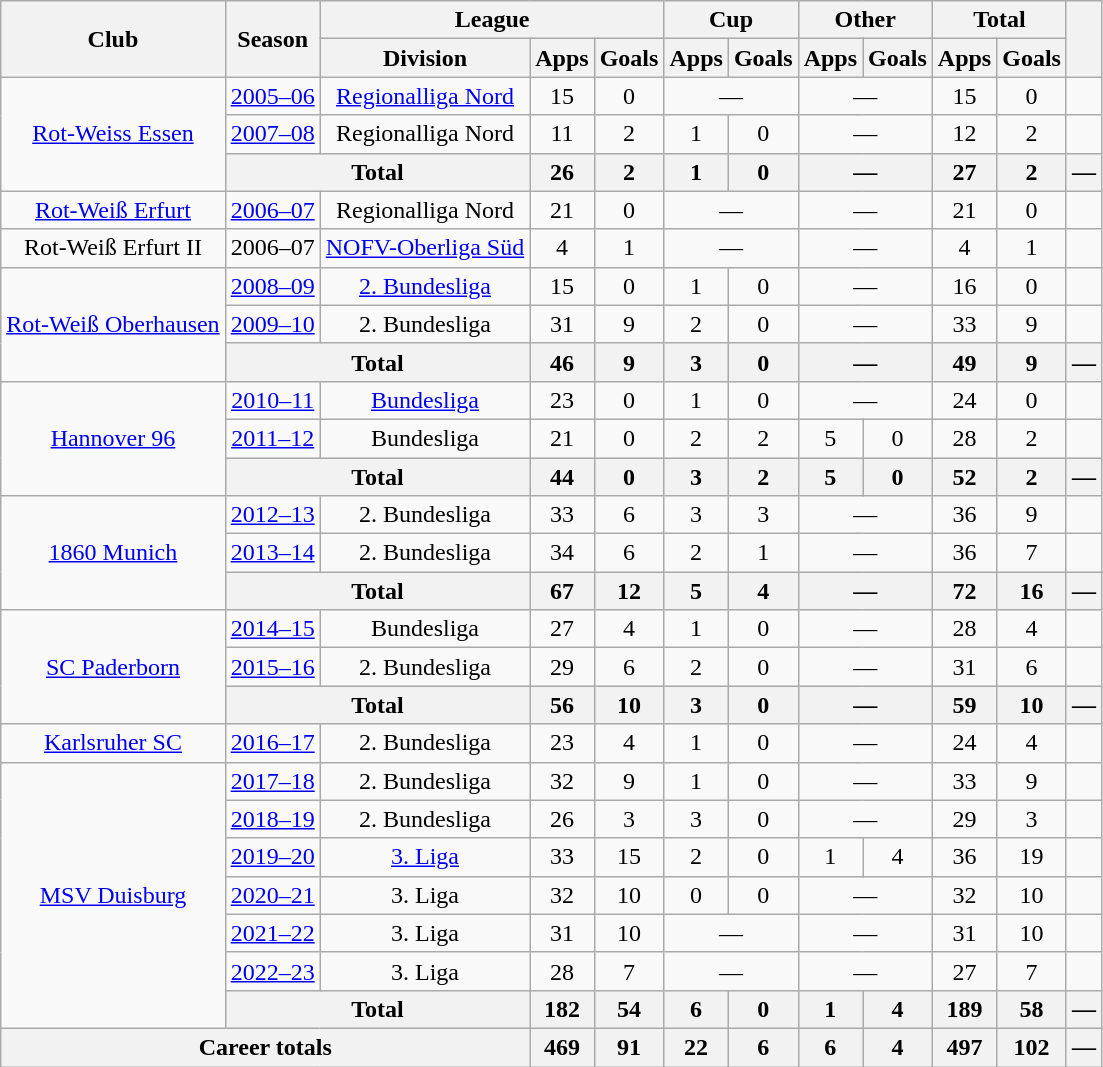<table class="wikitable" Style="text-align: center">
<tr>
<th rowspan="2">Club</th>
<th rowspan="2">Season</th>
<th colspan="3">League</th>
<th colspan="2">Cup</th>
<th colspan="2">Other</th>
<th colspan="2">Total</th>
<th rowspan="2"></th>
</tr>
<tr>
<th>Division</th>
<th>Apps</th>
<th>Goals</th>
<th>Apps</th>
<th>Goals</th>
<th>Apps</th>
<th>Goals</th>
<th>Apps</th>
<th>Goals</th>
</tr>
<tr>
<td rowspan="3"><a href='#'>Rot-Weiss Essen</a></td>
<td><a href='#'>2005–06</a></td>
<td><a href='#'>Regionalliga Nord</a></td>
<td>15</td>
<td>0</td>
<td colspan="2">—</td>
<td colspan="2">—</td>
<td>15</td>
<td>0</td>
<td></td>
</tr>
<tr>
<td><a href='#'>2007–08</a></td>
<td>Regionalliga Nord</td>
<td>11</td>
<td>2</td>
<td>1</td>
<td>0</td>
<td colspan="2">—</td>
<td>12</td>
<td>2</td>
<td></td>
</tr>
<tr>
<th colspan="2">Total</th>
<th>26</th>
<th>2</th>
<th>1</th>
<th>0</th>
<th colspan="2">—</th>
<th>27</th>
<th>2</th>
<th>—</th>
</tr>
<tr>
<td><a href='#'>Rot-Weiß Erfurt</a></td>
<td><a href='#'>2006–07</a></td>
<td>Regionalliga Nord</td>
<td>21</td>
<td>0</td>
<td colspan="2">—</td>
<td colspan="2">—</td>
<td>21</td>
<td>0</td>
<td></td>
</tr>
<tr>
<td>Rot-Weiß Erfurt II</td>
<td>2006–07</td>
<td><a href='#'>NOFV-Oberliga Süd</a></td>
<td>4</td>
<td>1</td>
<td colspan="2">—</td>
<td colspan="2">—</td>
<td>4</td>
<td>1</td>
<td></td>
</tr>
<tr>
<td rowspan="3"><a href='#'>Rot-Weiß Oberhausen</a></td>
<td><a href='#'>2008–09</a></td>
<td><a href='#'>2. Bundesliga</a></td>
<td>15</td>
<td>0</td>
<td>1</td>
<td>0</td>
<td colspan="2">—</td>
<td>16</td>
<td>0</td>
<td></td>
</tr>
<tr>
<td><a href='#'>2009–10</a></td>
<td>2. Bundesliga</td>
<td>31</td>
<td>9</td>
<td>2</td>
<td>0</td>
<td colspan="2">—</td>
<td>33</td>
<td>9</td>
<td></td>
</tr>
<tr>
<th colspan="2">Total</th>
<th>46</th>
<th>9</th>
<th>3</th>
<th>0</th>
<th colspan="2">—</th>
<th>49</th>
<th>9</th>
<th>—</th>
</tr>
<tr>
<td rowspan="3"><a href='#'>Hannover 96</a></td>
<td><a href='#'>2010–11</a></td>
<td><a href='#'>Bundesliga</a></td>
<td>23</td>
<td>0</td>
<td>1</td>
<td>0</td>
<td colspan="2">—</td>
<td>24</td>
<td>0</td>
<td></td>
</tr>
<tr>
<td><a href='#'>2011–12</a></td>
<td>Bundesliga</td>
<td>21</td>
<td>0</td>
<td>2</td>
<td>2</td>
<td>5</td>
<td>0</td>
<td>28</td>
<td>2</td>
<td></td>
</tr>
<tr>
<th colspan="2">Total</th>
<th>44</th>
<th>0</th>
<th>3</th>
<th>2</th>
<th>5</th>
<th>0</th>
<th>52</th>
<th>2</th>
<th>—</th>
</tr>
<tr>
<td rowspan="3"><a href='#'>1860 Munich</a></td>
<td><a href='#'>2012–13</a></td>
<td>2. Bundesliga</td>
<td>33</td>
<td>6</td>
<td>3</td>
<td>3</td>
<td colspan="2">—</td>
<td>36</td>
<td>9</td>
<td></td>
</tr>
<tr>
<td><a href='#'>2013–14</a></td>
<td>2. Bundesliga</td>
<td>34</td>
<td>6</td>
<td>2</td>
<td>1</td>
<td colspan="2">—</td>
<td>36</td>
<td>7</td>
<td></td>
</tr>
<tr>
<th colspan="2">Total</th>
<th>67</th>
<th>12</th>
<th>5</th>
<th>4</th>
<th colspan="2">—</th>
<th>72</th>
<th>16</th>
<th>—</th>
</tr>
<tr>
<td rowspan="3"><a href='#'>SC Paderborn</a></td>
<td><a href='#'>2014–15</a></td>
<td>Bundesliga</td>
<td>27</td>
<td>4</td>
<td>1</td>
<td>0</td>
<td colspan="2">—</td>
<td>28</td>
<td>4</td>
<td></td>
</tr>
<tr>
<td><a href='#'>2015–16</a></td>
<td>2. Bundesliga</td>
<td>29</td>
<td>6</td>
<td>2</td>
<td>0</td>
<td colspan="2">—</td>
<td>31</td>
<td>6</td>
<td></td>
</tr>
<tr>
<th colspan="2">Total</th>
<th>56</th>
<th>10</th>
<th>3</th>
<th>0</th>
<th colspan="2">—</th>
<th>59</th>
<th>10</th>
<th>—</th>
</tr>
<tr>
<td><a href='#'>Karlsruher SC</a></td>
<td><a href='#'>2016–17</a></td>
<td>2. Bundesliga</td>
<td>23</td>
<td>4</td>
<td>1</td>
<td>0</td>
<td colspan="2">—</td>
<td>24</td>
<td>4</td>
<td></td>
</tr>
<tr>
<td rowspan="7"><a href='#'>MSV Duisburg</a></td>
<td><a href='#'>2017–18</a></td>
<td>2. Bundesliga</td>
<td>32</td>
<td>9</td>
<td>1</td>
<td>0</td>
<td colspan="2">—</td>
<td>33</td>
<td>9</td>
<td></td>
</tr>
<tr>
<td><a href='#'>2018–19</a></td>
<td>2. Bundesliga</td>
<td>26</td>
<td>3</td>
<td>3</td>
<td>0</td>
<td colspan="2">—</td>
<td>29</td>
<td>3</td>
<td></td>
</tr>
<tr>
<td><a href='#'>2019–20</a></td>
<td><a href='#'>3. Liga</a></td>
<td>33</td>
<td>15</td>
<td>2</td>
<td>0</td>
<td>1</td>
<td>4</td>
<td>36</td>
<td>19</td>
<td></td>
</tr>
<tr>
<td><a href='#'>2020–21</a></td>
<td>3. Liga</td>
<td>32</td>
<td>10</td>
<td>0</td>
<td>0</td>
<td colspan=2>—</td>
<td>32</td>
<td>10</td>
<td></td>
</tr>
<tr>
<td><a href='#'>2021–22</a></td>
<td>3. Liga</td>
<td>31</td>
<td>10</td>
<td colspan="2">—</td>
<td colspan="2">—</td>
<td>31</td>
<td>10</td>
<td></td>
</tr>
<tr>
<td><a href='#'>2022–23</a></td>
<td>3. Liga</td>
<td>28</td>
<td>7</td>
<td colspan="2">—</td>
<td colspan="2">—</td>
<td>27</td>
<td>7</td>
</tr>
<tr>
<th colspan="2">Total</th>
<th>182</th>
<th>54</th>
<th>6</th>
<th>0</th>
<th>1</th>
<th>4</th>
<th>189</th>
<th>58</th>
<th>—</th>
</tr>
<tr>
<th colspan="3">Career totals</th>
<th>469</th>
<th>91</th>
<th>22</th>
<th>6</th>
<th>6</th>
<th>4</th>
<th>497</th>
<th>102</th>
<th>—</th>
</tr>
</table>
